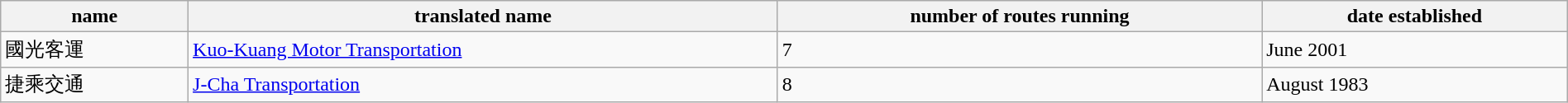<table class="wikitable" width="100%" align="center">
<tr>
<th>name</th>
<th>translated name</th>
<th>number of routes running</th>
<th>date established</th>
</tr>
<tr>
<td>國光客運</td>
<td><a href='#'>Kuo-Kuang Motor Transportation</a></td>
<td>7</td>
<td>June 2001</td>
</tr>
<tr>
<td>捷乘交通</td>
<td><a href='#'>J-Cha Transportation</a></td>
<td>8</td>
<td>August 1983</td>
</tr>
</table>
